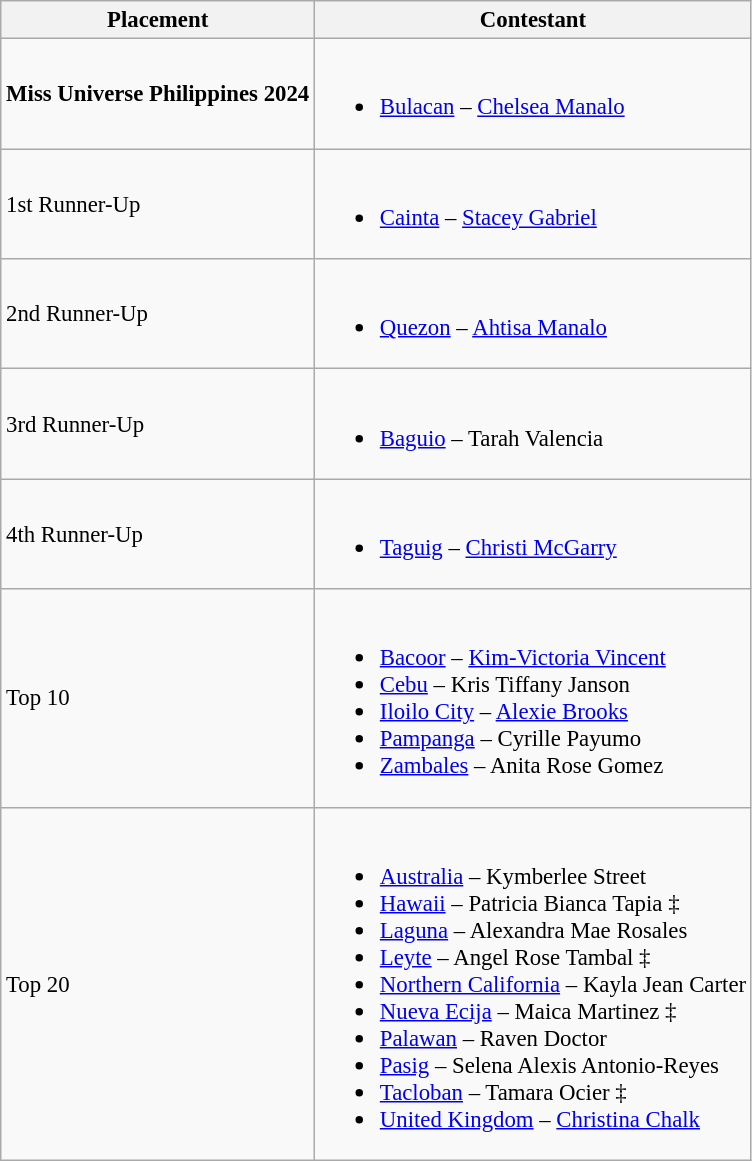<table class="wikitable sortable" style="font-size: 95%;">
<tr>
<th>Placement</th>
<th>Contestant</th>
</tr>
<tr>
<td><strong>Miss Universe Philippines 2024</strong></td>
<td><br><ul><li><a href='#'>Bulacan</a> – <a href='#'>Chelsea Manalo</a></li></ul></td>
</tr>
<tr>
<td>1st Runner-Up</td>
<td><br><ul><li><a href='#'>Cainta</a> – <a href='#'>Stacey Gabriel</a></li></ul></td>
</tr>
<tr>
<td>2nd Runner-Up</td>
<td><br><ul><li><a href='#'>Quezon</a> – <a href='#'>Ahtisa Manalo</a></li></ul></td>
</tr>
<tr>
<td>3rd Runner-Up</td>
<td><br><ul><li><a href='#'>Baguio</a> – Tarah Valencia</li></ul></td>
</tr>
<tr>
<td>4th Runner-Up</td>
<td><br><ul><li><a href='#'>Taguig</a> – <a href='#'>Christi McGarry</a></li></ul></td>
</tr>
<tr>
<td>Top 10</td>
<td><br><ul><li><a href='#'>Bacoor</a> – <a href='#'>Kim-Victoria Vincent</a></li><li><a href='#'>Cebu</a> – Kris Tiffany Janson</li><li><a href='#'>Iloilo City</a> – <a href='#'>Alexie Brooks</a></li><li><a href='#'>Pampanga</a> – Cyrille Payumo</li><li><a href='#'>Zambales</a> – Anita Rose Gomez</li></ul></td>
</tr>
<tr>
<td>Top 20</td>
<td><br><ul><li><a href='#'>Australia</a> – Kymberlee Street</li><li><a href='#'>Hawaii</a> – Patricia Bianca Tapia ‡</li><li><a href='#'>Laguna</a> – Alexandra Mae Rosales</li><li><a href='#'>Leyte</a> – Angel Rose Tambal ‡</li><li><a href='#'>Northern California</a> – Kayla Jean Carter</li><li><a href='#'>Nueva Ecija</a> – Maica Martinez ‡</li><li><a href='#'>Palawan</a> – Raven Doctor</li><li><a href='#'>Pasig</a> – Selena Alexis Antonio-Reyes</li><li><a href='#'>Tacloban</a> – Tamara Ocier ‡</li><li><a href='#'>United Kingdom</a> – <a href='#'>Christina Chalk</a></li></ul></td>
</tr>
</table>
